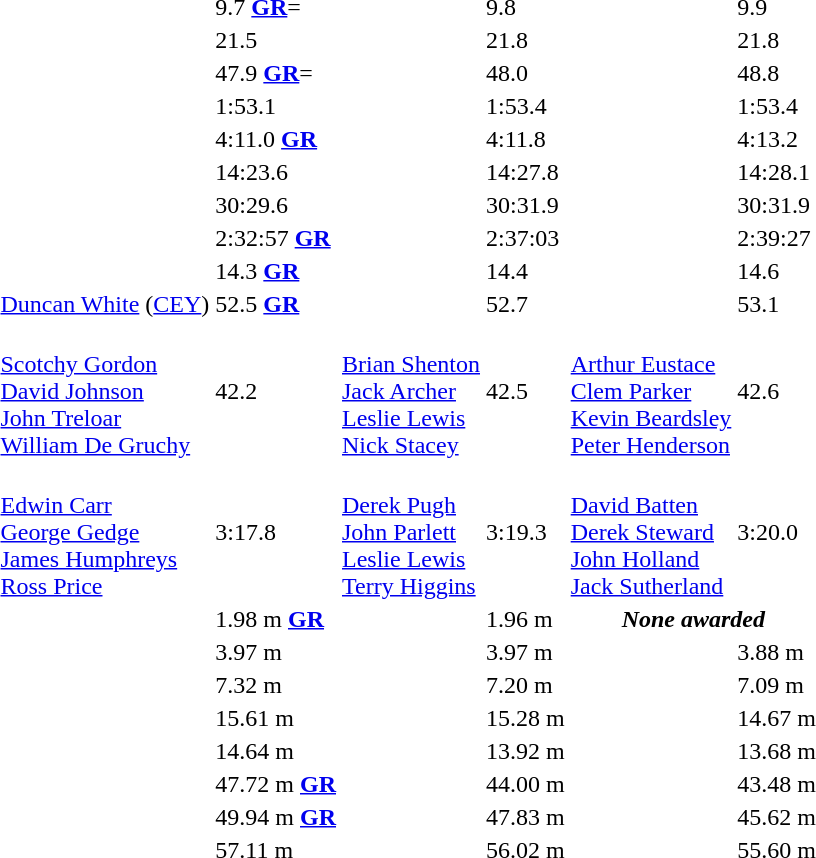<table>
<tr>
<td></td>
<td></td>
<td>9.7 <strong><a href='#'>GR</a></strong>=</td>
<td></td>
<td>9.8</td>
<td></td>
<td>9.9</td>
</tr>
<tr>
<td></td>
<td></td>
<td>21.5</td>
<td></td>
<td>21.8</td>
<td></td>
<td>21.8</td>
</tr>
<tr>
<td></td>
<td></td>
<td>47.9 <strong><a href='#'>GR</a></strong>=</td>
<td></td>
<td>48.0</td>
<td></td>
<td>48.8</td>
</tr>
<tr>
<td></td>
<td></td>
<td>1:53.1</td>
<td></td>
<td>1:53.4</td>
<td></td>
<td>1:53.4</td>
</tr>
<tr>
<td></td>
<td></td>
<td>4:11.0 <strong><a href='#'>GR</a></strong></td>
<td></td>
<td>4:11.8</td>
<td></td>
<td>4:13.2</td>
</tr>
<tr>
<td></td>
<td></td>
<td>14:23.6</td>
<td></td>
<td>14:27.8</td>
<td></td>
<td>14:28.1</td>
</tr>
<tr>
<td></td>
<td></td>
<td>30:29.6</td>
<td></td>
<td>30:31.9</td>
<td></td>
<td>30:31.9</td>
</tr>
<tr>
<td></td>
<td></td>
<td>2:32:57 <strong><a href='#'>GR</a></strong></td>
<td></td>
<td>2:37:03</td>
<td></td>
<td>2:39:27</td>
</tr>
<tr>
<td></td>
<td></td>
<td>14.3 <strong><a href='#'>GR</a></strong></td>
<td></td>
<td>14.4</td>
<td></td>
<td>14.6</td>
</tr>
<tr>
<td></td>
<td> <a href='#'>Duncan White</a> <span>(<a href='#'>CEY</a>)</span></td>
<td>52.5 <strong><a href='#'>GR</a></strong></td>
<td></td>
<td>52.7</td>
<td></td>
<td>53.1</td>
</tr>
<tr>
<td></td>
<td><br><a href='#'>Scotchy Gordon</a><br><a href='#'>David Johnson</a><br><a href='#'>John Treloar</a><br><a href='#'>William De Gruchy</a></td>
<td>42.2</td>
<td><br><a href='#'>Brian Shenton</a><br><a href='#'>Jack Archer</a><br><a href='#'>Leslie Lewis</a><br><a href='#'>Nick Stacey</a></td>
<td>42.5</td>
<td><br><a href='#'>Arthur Eustace</a><br><a href='#'>Clem Parker</a><br><a href='#'>Kevin Beardsley</a><br><a href='#'>Peter Henderson</a></td>
<td>42.6</td>
</tr>
<tr>
<td></td>
<td><br><a href='#'>Edwin Carr</a><br><a href='#'>George Gedge</a><br><a href='#'>James Humphreys</a><br><a href='#'>Ross Price</a></td>
<td>3:17.8</td>
<td><br><a href='#'>Derek Pugh</a><br><a href='#'>John Parlett</a><br><a href='#'>Leslie Lewis</a><br><a href='#'>Terry Higgins</a></td>
<td>3:19.3</td>
<td><br><a href='#'>David Batten</a><br><a href='#'>Derek Steward</a><br><a href='#'>John Holland</a><br><a href='#'>Jack Sutherland</a></td>
<td>3:20.0</td>
</tr>
<tr>
<td></td>
<td></td>
<td>1.98 m <strong><a href='#'>GR</a></strong></td>
<td><br></td>
<td>1.96 m</td>
<th colspan=2><em>None awarded</em></th>
</tr>
<tr>
<td></td>
<td></td>
<td>3.97 m</td>
<td></td>
<td>3.97 m</td>
<td></td>
<td>3.88 m</td>
</tr>
<tr>
<td></td>
<td></td>
<td>7.32 m</td>
<td></td>
<td>7.20 m</td>
<td></td>
<td>7.09 m</td>
</tr>
<tr>
<td></td>
<td></td>
<td>15.61 m</td>
<td></td>
<td>15.28 m</td>
<td></td>
<td>14.67 m</td>
</tr>
<tr>
<td></td>
<td></td>
<td>14.64 m</td>
<td></td>
<td>13.92 m</td>
<td></td>
<td>13.68 m</td>
</tr>
<tr>
<td></td>
<td></td>
<td>47.72 m <strong><a href='#'>GR</a></strong></td>
<td></td>
<td>44.00 m</td>
<td></td>
<td>43.48 m</td>
</tr>
<tr>
<td></td>
<td></td>
<td>49.94 m <strong><a href='#'>GR</a></strong></td>
<td></td>
<td>47.83 m</td>
<td></td>
<td>45.62 m</td>
</tr>
<tr>
<td></td>
<td></td>
<td>57.11 m</td>
<td></td>
<td>56.02 m</td>
<td></td>
<td>55.60 m</td>
</tr>
</table>
